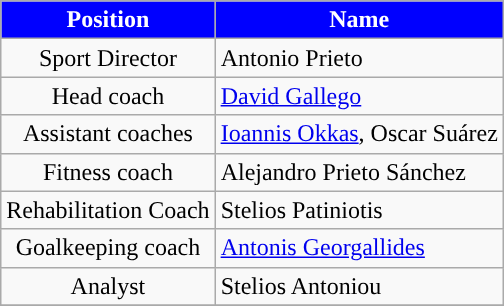<table class="wikitable plainrowheaders sortable">
<tr>
<th style="background:#0000FF; color:#FFFFFF; ">Position</th>
<th style="background:#0000FF; color:#FFFFFF; ">Name</th>
</tr>
<tr>
<td align=center>Sport Director</td>
<td align=left> Antonio Prieto</td>
</tr>
<tr>
<td align=center>Head coach</td>
<td align=left> <a href='#'>David Gallego</a></td>
</tr>
<tr>
<td align=center>Assistant coaches</td>
<td align=left> <a href='#'>Ioannis Okkas</a>,  Oscar Suárez</td>
</tr>
<tr>
<td align=center>Fitness coach</td>
<td align=left> Alejandro Prieto Sánchez</td>
</tr>
<tr>
<td align=center>Rehabilitation Coach</td>
<td align=left> Stelios Patiniotis</td>
</tr>
<tr>
<td align=center>Goalkeeping coach</td>
<td align=left> <a href='#'>Antonis Georgallides</a></td>
</tr>
<tr>
<td align=center>Analyst</td>
<td align=left> Stelios Antoniou</td>
</tr>
<tr>
</tr>
</table>
